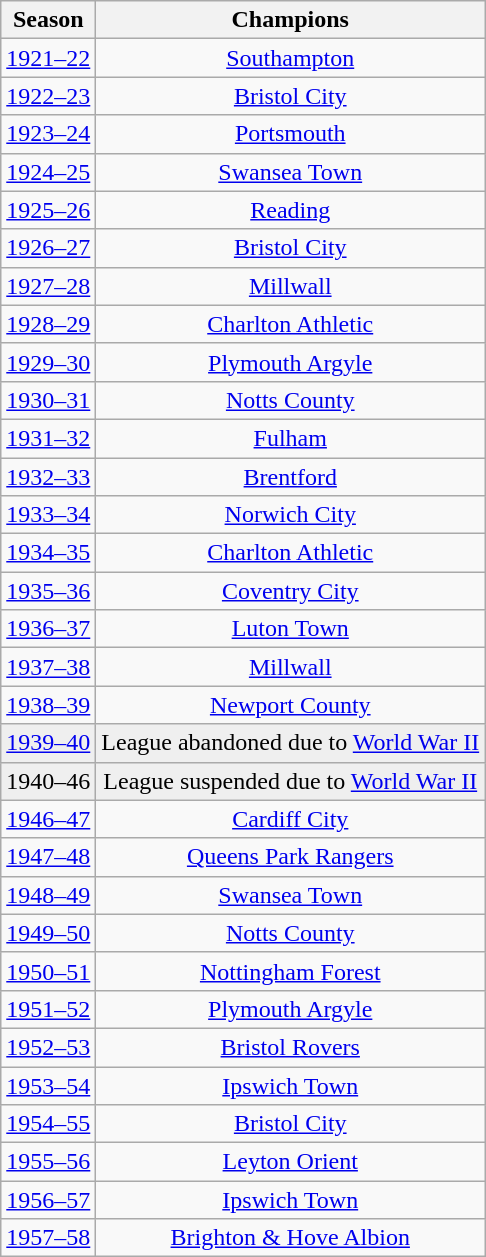<table class="wikitable" style="text-align: center;">
<tr>
<th>Season</th>
<th>Champions</th>
</tr>
<tr>
<td><a href='#'>1921–22</a></td>
<td><a href='#'>Southampton</a></td>
</tr>
<tr>
<td><a href='#'>1922–23</a></td>
<td><a href='#'>Bristol City</a></td>
</tr>
<tr>
<td><a href='#'>1923–24</a></td>
<td><a href='#'>Portsmouth</a></td>
</tr>
<tr>
<td><a href='#'>1924–25</a></td>
<td><a href='#'>Swansea Town</a></td>
</tr>
<tr>
<td><a href='#'>1925–26</a></td>
<td><a href='#'>Reading</a></td>
</tr>
<tr>
<td><a href='#'>1926–27</a></td>
<td><a href='#'>Bristol City</a></td>
</tr>
<tr>
<td><a href='#'>1927–28</a></td>
<td><a href='#'>Millwall</a></td>
</tr>
<tr>
<td><a href='#'>1928–29</a></td>
<td><a href='#'>Charlton Athletic</a></td>
</tr>
<tr>
<td><a href='#'>1929–30</a></td>
<td><a href='#'>Plymouth Argyle</a></td>
</tr>
<tr>
<td><a href='#'>1930–31</a></td>
<td><a href='#'>Notts County</a></td>
</tr>
<tr>
<td><a href='#'>1931–32</a></td>
<td><a href='#'>Fulham</a></td>
</tr>
<tr>
<td><a href='#'>1932–33</a></td>
<td><a href='#'>Brentford</a></td>
</tr>
<tr>
<td><a href='#'>1933–34</a></td>
<td><a href='#'>Norwich City</a></td>
</tr>
<tr>
<td><a href='#'>1934–35</a></td>
<td><a href='#'>Charlton Athletic</a></td>
</tr>
<tr>
<td><a href='#'>1935–36</a></td>
<td><a href='#'>Coventry City</a></td>
</tr>
<tr>
<td><a href='#'>1936–37</a></td>
<td><a href='#'>Luton Town</a></td>
</tr>
<tr>
<td><a href='#'>1937–38</a></td>
<td><a href='#'>Millwall</a></td>
</tr>
<tr>
<td><a href='#'>1938–39</a></td>
<td><a href='#'>Newport County</a></td>
</tr>
<tr style=background:#efefef>
<td><a href='#'>1939–40</a></td>
<td>League abandoned due to <a href='#'>World War II</a></td>
</tr>
<tr style=background:#efefef>
<td>1940–46</td>
<td>League suspended due to <a href='#'>World War II</a></td>
</tr>
<tr>
<td><a href='#'>1946–47</a></td>
<td><a href='#'>Cardiff City</a></td>
</tr>
<tr>
<td><a href='#'>1947–48</a></td>
<td><a href='#'>Queens Park Rangers</a></td>
</tr>
<tr>
<td><a href='#'>1948–49</a></td>
<td><a href='#'>Swansea Town</a></td>
</tr>
<tr>
<td><a href='#'>1949–50</a></td>
<td><a href='#'>Notts County</a></td>
</tr>
<tr>
<td><a href='#'>1950–51</a></td>
<td><a href='#'>Nottingham Forest</a></td>
</tr>
<tr>
<td><a href='#'>1951–52</a></td>
<td><a href='#'>Plymouth Argyle</a></td>
</tr>
<tr>
<td><a href='#'>1952–53</a></td>
<td><a href='#'>Bristol Rovers</a></td>
</tr>
<tr>
<td><a href='#'>1953–54</a></td>
<td><a href='#'>Ipswich Town</a></td>
</tr>
<tr>
<td><a href='#'>1954–55</a></td>
<td><a href='#'>Bristol City</a></td>
</tr>
<tr>
<td><a href='#'>1955–56</a></td>
<td><a href='#'>Leyton Orient</a></td>
</tr>
<tr>
<td><a href='#'>1956–57</a></td>
<td><a href='#'>Ipswich Town</a></td>
</tr>
<tr>
<td><a href='#'>1957–58</a></td>
<td><a href='#'>Brighton & Hove Albion</a></td>
</tr>
</table>
